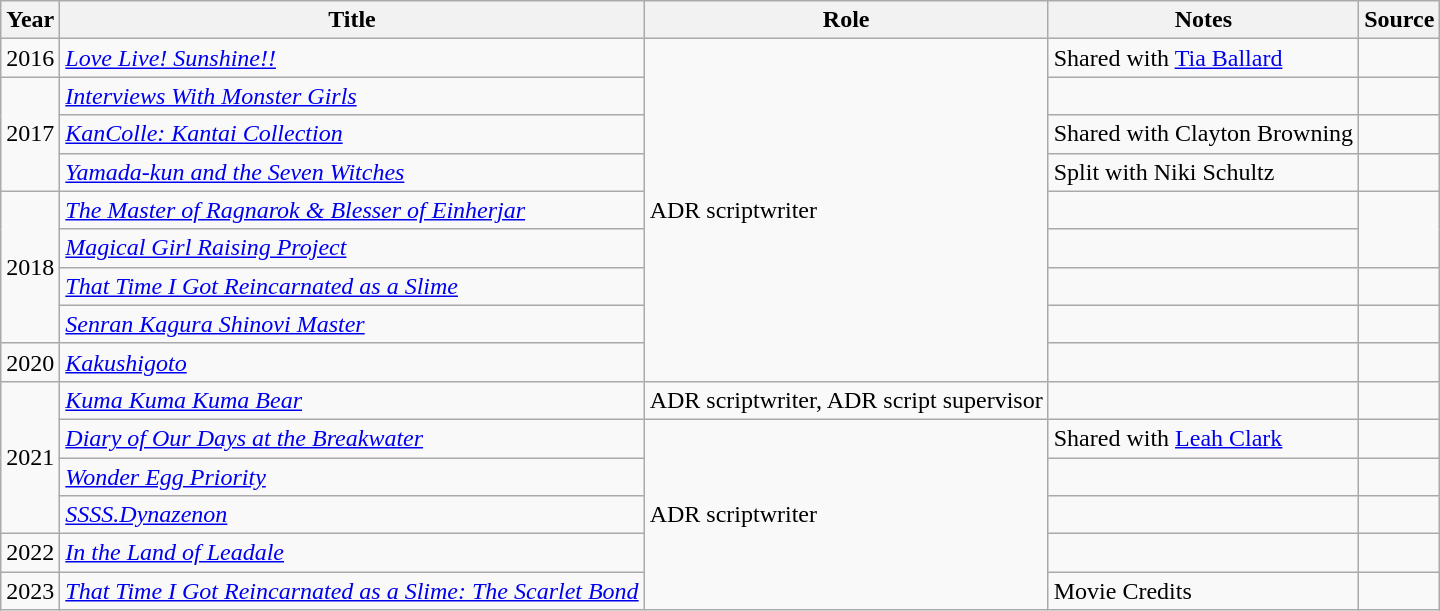<table class="wikitable sortable plainrowheaders">
<tr>
<th>Year</th>
<th>Title</th>
<th>Role</th>
<th class="unsortable">Notes</th>
<th class="unsortable">Source</th>
</tr>
<tr>
<td>2016</td>
<td><em><a href='#'>Love Live! Sunshine!!</a></em></td>
<td rowspan="9">ADR scriptwriter</td>
<td>Shared with <a href='#'>Tia Ballard</a></td>
<td></td>
</tr>
<tr>
<td rowspan="3">2017</td>
<td><em><a href='#'>Interviews With Monster Girls</a></em></td>
<td></td>
<td></td>
</tr>
<tr>
<td><em><a href='#'>KanColle: Kantai Collection</a></em></td>
<td>Shared with Clayton Browning</td>
<td></td>
</tr>
<tr>
<td><em><a href='#'>Yamada-kun and the Seven Witches</a></em></td>
<td>Split with Niki Schultz</td>
<td></td>
</tr>
<tr>
<td rowspan="4">2018</td>
<td><em><a href='#'>The Master of Ragnarok & Blesser of Einherjar</a></em></td>
<td></td>
<td rowspan="2"></td>
</tr>
<tr>
<td><em><a href='#'>Magical Girl Raising Project</a></em></td>
<td></td>
</tr>
<tr>
<td><em><a href='#'>That Time I Got Reincarnated as a Slime</a></em></td>
<td></td>
<td></td>
</tr>
<tr>
<td><em><a href='#'>Senran Kagura Shinovi Master</a></em></td>
<td></td>
<td></td>
</tr>
<tr>
<td>2020</td>
<td><em><a href='#'>Kakushigoto</a></em></td>
<td></td>
<td></td>
</tr>
<tr>
<td rowspan="4">2021</td>
<td><em><a href='#'>Kuma Kuma Kuma Bear</a></em></td>
<td>ADR scriptwriter, ADR script supervisor</td>
<td></td>
<td></td>
</tr>
<tr>
<td><em><a href='#'>Diary of Our Days at the Breakwater</a></em></td>
<td rowspan="5">ADR scriptwriter</td>
<td>Shared with <a href='#'>Leah Clark</a></td>
<td></td>
</tr>
<tr>
<td><em><a href='#'>Wonder Egg Priority</a></em></td>
<td></td>
<td></td>
</tr>
<tr>
<td><em><a href='#'>SSSS.Dynazenon</a></em></td>
<td></td>
<td></td>
</tr>
<tr>
<td>2022</td>
<td><em><a href='#'>In the Land of Leadale</a></em></td>
<td></td>
<td></td>
</tr>
<tr>
<td>2023</td>
<td><a href='#'><em>That Time I Got Reincarnated as a Slime: The Scarlet Bond</em></a></td>
<td>Movie Credits</td>
<td></td>
</tr>
</table>
